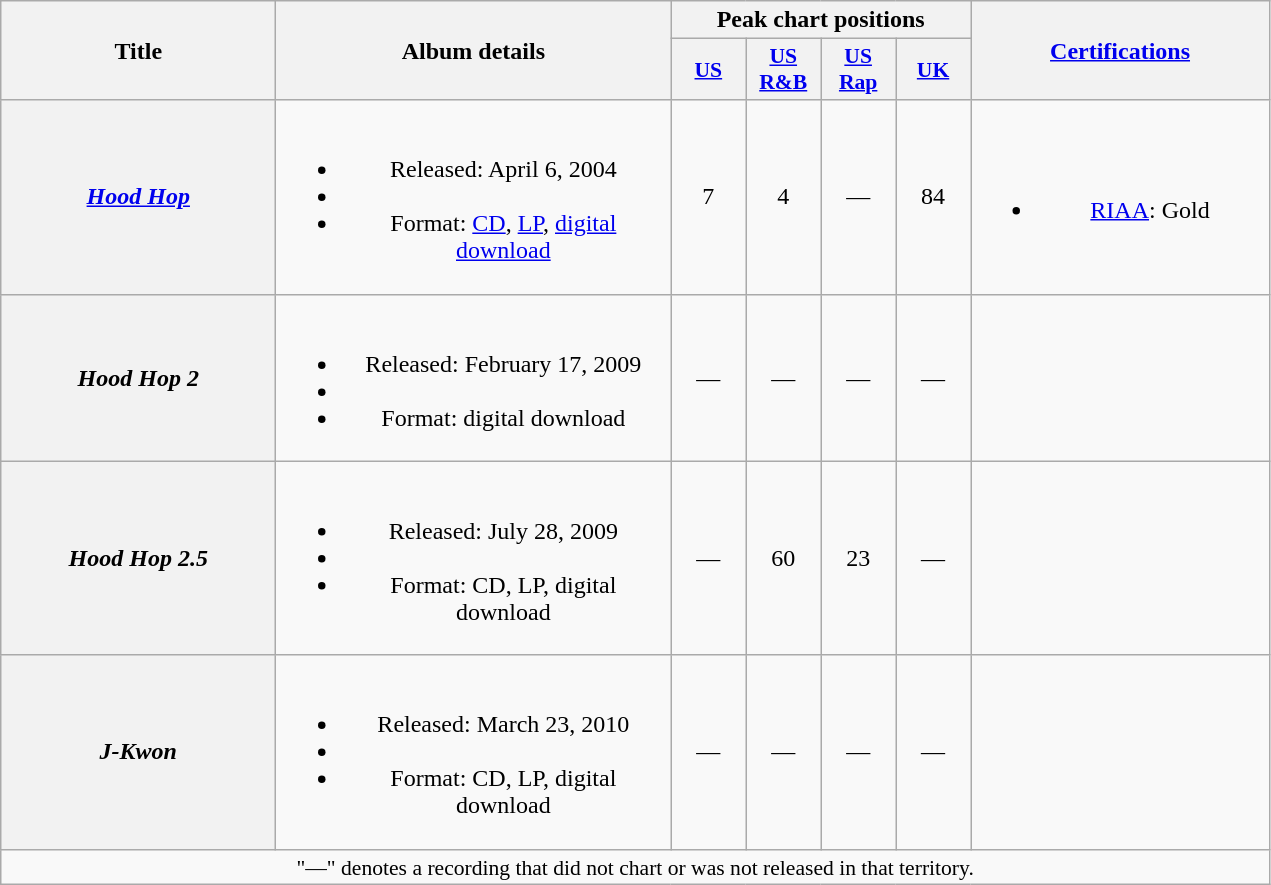<table class="wikitable plainrowheaders" style="text-align:center;">
<tr>
<th scope="col" rowspan="2" style="width:11em;">Title</th>
<th scope="col" rowspan="2" style="width:16em;">Album details</th>
<th scope="col" colspan="4">Peak chart positions</th>
<th scope="col" rowspan="2" style="width:12em;"><a href='#'>Certifications</a></th>
</tr>
<tr>
<th style="width:3em;font-size:90%;"><a href='#'>US</a></th>
<th style="width:3em;font-size:90%;"><a href='#'>US<br>R&B</a></th>
<th style="width:3em;font-size:90%;"><a href='#'>US<br>Rap</a></th>
<th style="width:3em;font-size:90%;"><a href='#'>UK</a><br></th>
</tr>
<tr>
<th scope="row"><em><a href='#'>Hood Hop</a></em></th>
<td><br><ul><li>Released: April 6, 2004</li><li></li><li>Format: <a href='#'>CD</a>, <a href='#'>LP</a>, <a href='#'>digital download</a></li></ul></td>
<td>7</td>
<td>4</td>
<td>—</td>
<td>84</td>
<td><br><ul><li><a href='#'>RIAA</a>: Gold</li></ul></td>
</tr>
<tr>
<th scope="row"><em>Hood Hop 2</em></th>
<td><br><ul><li>Released: February 17, 2009</li><li></li><li>Format: digital download</li></ul></td>
<td>—</td>
<td>—</td>
<td>—</td>
<td>—</td>
<td></td>
</tr>
<tr>
<th scope="row"><em>Hood Hop 2.5</em></th>
<td><br><ul><li>Released: July 28, 2009</li><li></li><li>Format: CD, LP, digital download</li></ul></td>
<td>—</td>
<td>60</td>
<td>23</td>
<td>—</td>
<td></td>
</tr>
<tr>
<th scope="row"><em>J-Kwon</em></th>
<td><br><ul><li>Released: March 23, 2010</li><li></li><li>Format: CD, LP, digital download</li></ul></td>
<td>—</td>
<td>—</td>
<td>—</td>
<td>—</td>
<td></td>
</tr>
<tr>
<td colspan="7" style="font-size:90%">"—" denotes a recording that did not chart or was not released in that territory.</td>
</tr>
</table>
